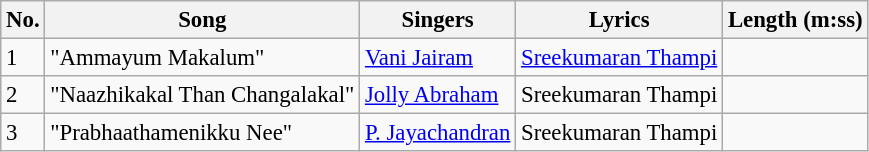<table class="wikitable" style="font-size:95%;">
<tr>
<th>No.</th>
<th>Song</th>
<th>Singers</th>
<th>Lyrics</th>
<th>Length (m:ss)</th>
</tr>
<tr>
<td>1</td>
<td>"Ammayum Makalum"</td>
<td><a href='#'>Vani Jairam</a></td>
<td><a href='#'>Sreekumaran Thampi</a></td>
<td></td>
</tr>
<tr>
<td>2</td>
<td>"Naazhikakal Than Changalakal"</td>
<td><a href='#'>Jolly Abraham</a></td>
<td>Sreekumaran Thampi</td>
<td></td>
</tr>
<tr>
<td>3</td>
<td>"Prabhaathamenikku Nee"</td>
<td><a href='#'>P. Jayachandran</a></td>
<td>Sreekumaran Thampi</td>
<td></td>
</tr>
</table>
